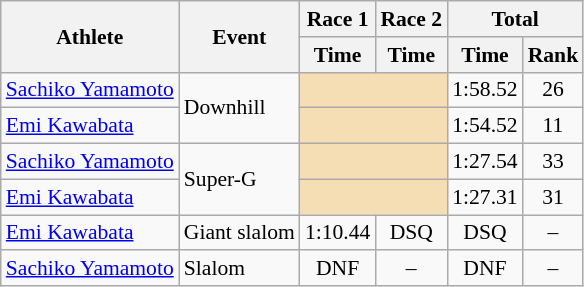<table class="wikitable" style="font-size:90%">
<tr>
<th rowspan="2">Athlete</th>
<th rowspan="2">Event</th>
<th>Race 1</th>
<th>Race 2</th>
<th colspan="2">Total</th>
</tr>
<tr>
<th>Time</th>
<th>Time</th>
<th>Time</th>
<th>Rank</th>
</tr>
<tr>
<td><a href='#'>Sachiko Yamamoto</a></td>
<td rowspan="2">Downhill</td>
<td colspan="2" bgcolor="wheat"></td>
<td align="center">1:58.52</td>
<td align="center">26</td>
</tr>
<tr>
<td><a href='#'>Emi Kawabata</a></td>
<td colspan="2" bgcolor="wheat"></td>
<td align="center">1:54.52</td>
<td align="center">11</td>
</tr>
<tr>
<td><a href='#'>Sachiko Yamamoto</a></td>
<td rowspan="2">Super-G</td>
<td colspan="2" bgcolor="wheat"></td>
<td align="center">1:27.54</td>
<td align="center">33</td>
</tr>
<tr>
<td><a href='#'>Emi Kawabata</a></td>
<td colspan="2" bgcolor="wheat"></td>
<td align="center">1:27.31</td>
<td align="center">31</td>
</tr>
<tr>
<td><a href='#'>Emi Kawabata</a></td>
<td>Giant slalom</td>
<td align="center">1:10.44</td>
<td align="center">DSQ</td>
<td align="center">DSQ</td>
<td align="center">–</td>
</tr>
<tr>
<td><a href='#'>Sachiko Yamamoto</a></td>
<td>Slalom</td>
<td align="center">DNF</td>
<td align="center">–</td>
<td align="center">DNF</td>
<td align="center">–</td>
</tr>
</table>
